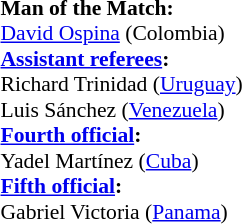<table width=50% style="font-size:90%">
<tr>
<td><br><strong>Man of the Match:</strong>
<br><a href='#'>David Ospina</a> (Colombia)<br><strong><a href='#'>Assistant referees</a>:</strong>
<br>Richard Trinidad (<a href='#'>Uruguay</a>)
<br>Luis Sánchez (<a href='#'>Venezuela</a>)
<br><strong><a href='#'>Fourth official</a>:</strong>
<br>Yadel Martínez (<a href='#'>Cuba</a>)
<br><strong><a href='#'>Fifth official</a>:</strong>
<br>Gabriel Victoria (<a href='#'>Panama</a>)</td>
</tr>
</table>
